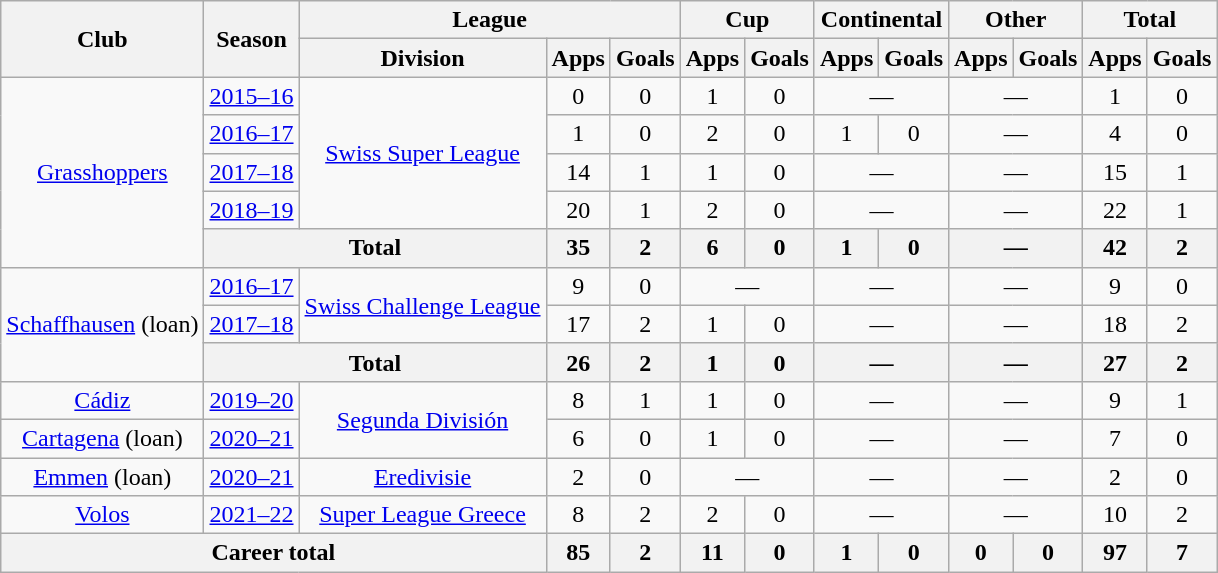<table class="wikitable" style="text-align:center">
<tr>
<th rowspan="2">Club</th>
<th rowspan="2">Season</th>
<th colspan="3">League</th>
<th colspan="2">Cup</th>
<th colspan="2">Continental</th>
<th colspan="2">Other</th>
<th colspan="2">Total</th>
</tr>
<tr>
<th>Division</th>
<th>Apps</th>
<th>Goals</th>
<th>Apps</th>
<th>Goals</th>
<th>Apps</th>
<th>Goals</th>
<th>Apps</th>
<th>Goals</th>
<th>Apps</th>
<th>Goals</th>
</tr>
<tr>
<td rowspan="5"><a href='#'>Grasshoppers</a></td>
<td><a href='#'>2015–16</a></td>
<td rowspan="4"><a href='#'>Swiss Super League</a></td>
<td>0</td>
<td>0</td>
<td>1</td>
<td>0</td>
<td colspan="2">—</td>
<td colspan="2">—</td>
<td>1</td>
<td>0</td>
</tr>
<tr>
<td><a href='#'>2016–17</a></td>
<td>1</td>
<td>0</td>
<td>2</td>
<td>0</td>
<td>1</td>
<td>0</td>
<td colspan="2">—</td>
<td>4</td>
<td>0</td>
</tr>
<tr>
<td><a href='#'>2017–18</a></td>
<td>14</td>
<td>1</td>
<td>1</td>
<td>0</td>
<td colspan="2">—</td>
<td colspan="2">—</td>
<td>15</td>
<td>1</td>
</tr>
<tr>
<td><a href='#'>2018–19</a></td>
<td>20</td>
<td>1</td>
<td>2</td>
<td>0</td>
<td colspan="2">—</td>
<td colspan="2">—</td>
<td>22</td>
<td>1</td>
</tr>
<tr>
<th colspan="2">Total</th>
<th>35</th>
<th>2</th>
<th>6</th>
<th>0</th>
<th>1</th>
<th>0</th>
<th colspan="2">—</th>
<th>42</th>
<th>2</th>
</tr>
<tr>
<td rowspan="3"><a href='#'>Schaffhausen</a> (loan)</td>
<td><a href='#'>2016–17</a></td>
<td rowspan="2"><a href='#'>Swiss Challenge League</a></td>
<td>9</td>
<td>0</td>
<td colspan="2">—</td>
<td colspan="2">—</td>
<td colspan="2">—</td>
<td>9</td>
<td>0</td>
</tr>
<tr>
<td><a href='#'>2017–18</a></td>
<td>17</td>
<td>2</td>
<td>1</td>
<td>0</td>
<td colspan="2">—</td>
<td colspan="2">—</td>
<td>18</td>
<td>2</td>
</tr>
<tr>
<th colspan="2">Total</th>
<th>26</th>
<th>2</th>
<th>1</th>
<th>0</th>
<th colspan="2">—</th>
<th colspan="2">—</th>
<th>27</th>
<th>2</th>
</tr>
<tr>
<td><a href='#'>Cádiz</a></td>
<td><a href='#'>2019–20</a></td>
<td rowspan="2"><a href='#'>Segunda División</a></td>
<td>8</td>
<td>1</td>
<td>1</td>
<td>0</td>
<td colspan="2">—</td>
<td colspan="2">—</td>
<td>9</td>
<td>1</td>
</tr>
<tr>
<td><a href='#'>Cartagena</a> (loan)</td>
<td><a href='#'>2020–21</a></td>
<td>6</td>
<td>0</td>
<td>1</td>
<td>0</td>
<td colspan="2">—</td>
<td colspan="2">—</td>
<td>7</td>
<td>0</td>
</tr>
<tr>
<td><a href='#'>Emmen</a> (loan)</td>
<td><a href='#'>2020–21</a></td>
<td><a href='#'>Eredivisie</a></td>
<td>2</td>
<td>0</td>
<td colspan="2">—</td>
<td colspan="2">—</td>
<td colspan="2">—</td>
<td>2</td>
<td>0</td>
</tr>
<tr>
<td><a href='#'>Volos</a></td>
<td><a href='#'>2021–22</a></td>
<td><a href='#'>Super League Greece</a></td>
<td>8</td>
<td>2</td>
<td>2</td>
<td>0</td>
<td colspan="2">—</td>
<td colspan="2">—</td>
<td>10</td>
<td>2</td>
</tr>
<tr>
<th colspan="3">Career total</th>
<th>85</th>
<th>2</th>
<th>11</th>
<th>0</th>
<th>1</th>
<th>0</th>
<th>0</th>
<th>0</th>
<th>97</th>
<th>7</th>
</tr>
</table>
